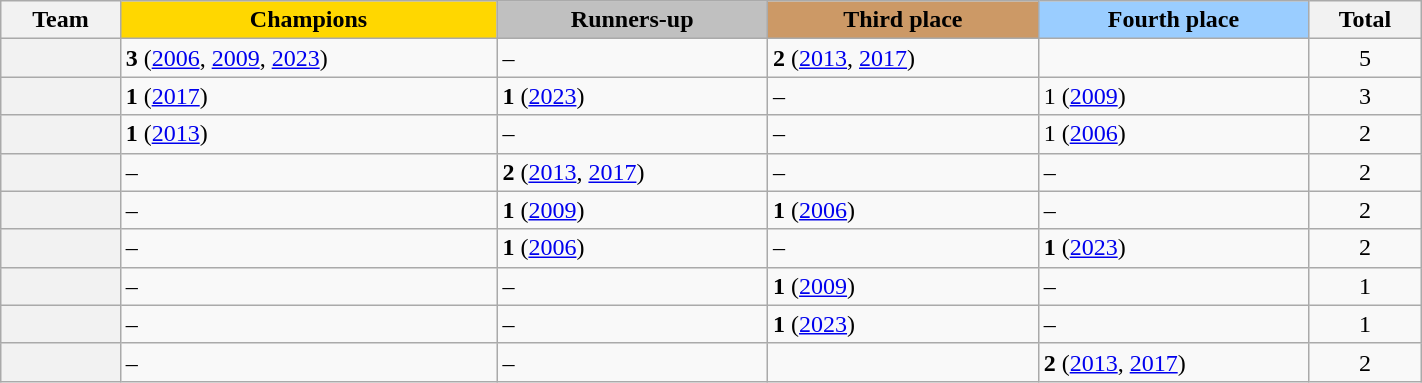<table class="wikitable sortable plainrowheaders" style=font-size:100% width=75%>
<tr>
<th>Team</th>
<th scope="col" style="background-color:gold;">Champions</th>
<th scope="col" style="background-color:silver;">Runners-up</th>
<th scope="col" style="background-color:#c96;">Third place</th>
<th scope="col" style="background: #9acdff;">Fourth place</th>
<th scope="col">Total</th>
</tr>
<tr>
<th scope="row"></th>
<td><strong>3</strong> (<a href='#'>2006</a>, <a href='#'>2009</a>, <a href='#'>2023</a>)</td>
<td>–</td>
<td><strong>2</strong> (<a href='#'>2013</a>, <a href='#'>2017</a>)</td>
<td></td>
<td align=center>5</td>
</tr>
<tr>
<th scope="row"></th>
<td><strong>1</strong> (<a href='#'>2017</a>)</td>
<td><strong>1</strong> (<a href='#'>2023</a>)</td>
<td>–</td>
<td>1 (<a href='#'>2009</a>)</td>
<td align=center>3</td>
</tr>
<tr>
<th scope="row"></th>
<td><strong>1</strong> (<a href='#'>2013</a>)</td>
<td>–</td>
<td>–</td>
<td>1 (<a href='#'>2006</a>)</td>
<td align=center>2</td>
</tr>
<tr>
<th scope="row"></th>
<td>–</td>
<td><strong>2</strong> (<a href='#'>2013</a>, <a href='#'>2017</a>)</td>
<td>–</td>
<td>–</td>
<td align=center>2</td>
</tr>
<tr>
<th scope="row"></th>
<td>–</td>
<td><strong>1</strong> (<a href='#'>2009</a>)</td>
<td><strong>1</strong> (<a href='#'>2006</a>)</td>
<td>–</td>
<td align=center>2</td>
</tr>
<tr>
<th scope="row"></th>
<td>–</td>
<td><strong>1</strong> (<a href='#'>2006</a>)</td>
<td>–</td>
<td><strong>1</strong> (<a href='#'>2023</a>)</td>
<td align=center>2</td>
</tr>
<tr>
<th scope="row"></th>
<td>–</td>
<td>–</td>
<td><strong>1</strong> (<a href='#'>2009</a>)</td>
<td>–</td>
<td align=center>1</td>
</tr>
<tr>
<th scope="row"></th>
<td>–</td>
<td>–</td>
<td><strong>1</strong> (<a href='#'>2023</a>)</td>
<td>–</td>
<td align=center>1</td>
</tr>
<tr>
<th scope="row"></th>
<td>–</td>
<td>–</td>
<td></td>
<td><strong>2</strong> (<a href='#'>2013</a>, <a href='#'>2017</a>)</td>
<td align=center>2</td>
</tr>
</table>
